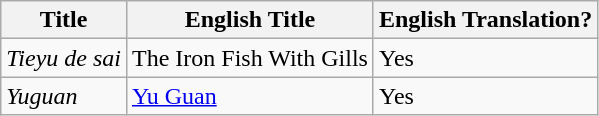<table class="wikitable">
<tr>
<th>Title</th>
<th>English Title</th>
<th>English Translation?</th>
</tr>
<tr>
<td><em>Tieyu de sai</em></td>
<td>The Iron Fish With Gills</td>
<td>Yes</td>
</tr>
<tr>
<td><em>Yuguan</em></td>
<td><a href='#'>Yu Guan</a></td>
<td>Yes</td>
</tr>
</table>
